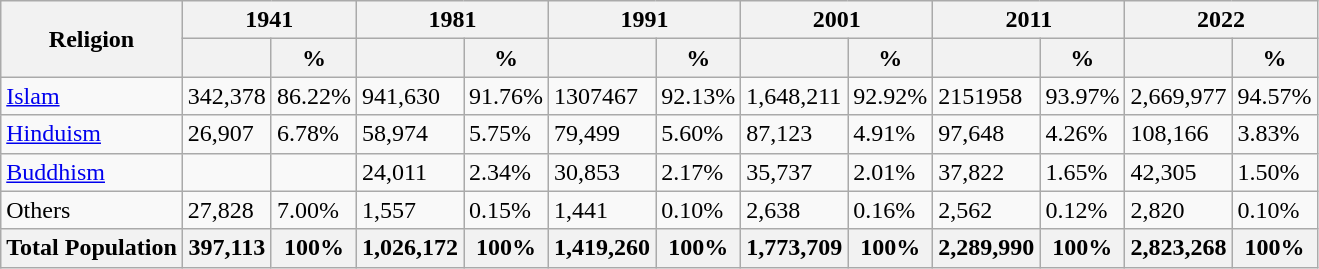<table class="wikitable sortable">
<tr>
<th rowspan="2">Religion</th>
<th colspan="2">1941</th>
<th colspan="2">1981</th>
<th colspan="2">1991</th>
<th colspan="2">2001</th>
<th colspan="2">2011</th>
<th colspan="2">2022</th>
</tr>
<tr>
<th></th>
<th>%</th>
<th></th>
<th>%</th>
<th></th>
<th>%</th>
<th></th>
<th>%</th>
<th></th>
<th>%</th>
<th></th>
<th>%</th>
</tr>
<tr>
<td><a href='#'>Islam</a> </td>
<td>342,378</td>
<td>86.22%</td>
<td>941,630</td>
<td>91.76%</td>
<td>1307467</td>
<td>92.13%</td>
<td>1,648,211</td>
<td>92.92%</td>
<td>2151958</td>
<td>93.97%</td>
<td>2,669,977</td>
<td>94.57%</td>
</tr>
<tr>
<td><a href='#'>Hinduism</a> </td>
<td>26,907</td>
<td>6.78%</td>
<td>58,974</td>
<td>5.75%</td>
<td>79,499</td>
<td>5.60%</td>
<td>87,123</td>
<td>4.91%</td>
<td>97,648</td>
<td>4.26%</td>
<td>108,166</td>
<td>3.83%</td>
</tr>
<tr>
<td><a href='#'>Buddhism</a> </td>
<td></td>
<td></td>
<td>24,011</td>
<td>2.34%</td>
<td>30,853</td>
<td>2.17%</td>
<td>35,737</td>
<td>2.01%</td>
<td>37,822</td>
<td>1.65%</td>
<td>42,305</td>
<td>1.50%</td>
</tr>
<tr>
<td>Others </td>
<td>27,828</td>
<td>7.00%</td>
<td>1,557</td>
<td>0.15%</td>
<td>1,441</td>
<td>0.10%</td>
<td>2,638</td>
<td>0.16%</td>
<td>2,562</td>
<td>0.12%</td>
<td>2,820</td>
<td>0.10%</td>
</tr>
<tr>
<th>Total Population</th>
<th>397,113</th>
<th>100%</th>
<th>1,026,172</th>
<th>100%</th>
<th>1,419,260</th>
<th>100%</th>
<th>1,773,709</th>
<th>100%</th>
<th>2,289,990</th>
<th>100%</th>
<th>2,823,268</th>
<th>100%</th>
</tr>
</table>
